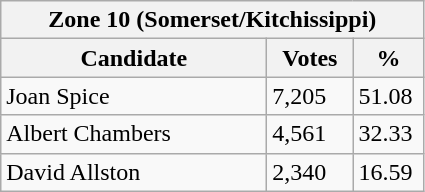<table class="wikitable">
<tr>
<th colspan="3">Zone 10 (Somerset/Kitchissippi)</th>
</tr>
<tr>
<th style="width: 170px">Candidate</th>
<th style="width: 50px">Votes</th>
<th style="width: 40px">%</th>
</tr>
<tr>
<td>Joan Spice</td>
<td>7,205</td>
<td>51.08</td>
</tr>
<tr>
<td>Albert Chambers</td>
<td>4,561</td>
<td>32.33</td>
</tr>
<tr>
<td>David Allston</td>
<td>2,340</td>
<td>16.59</td>
</tr>
</table>
